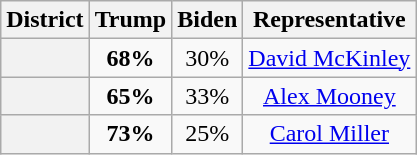<table class=wikitable>
<tr>
<th>District</th>
<th>Trump</th>
<th>Biden</th>
<th>Representative</th>
</tr>
<tr align=center>
<th></th>
<td><strong>68%</strong></td>
<td>30%</td>
<td><a href='#'>David McKinley</a></td>
</tr>
<tr align=center>
<th></th>
<td><strong>65%</strong></td>
<td>33%</td>
<td><a href='#'>Alex Mooney</a></td>
</tr>
<tr align=center>
<th></th>
<td><strong>73%</strong></td>
<td>25%</td>
<td><a href='#'>Carol Miller</a></td>
</tr>
</table>
